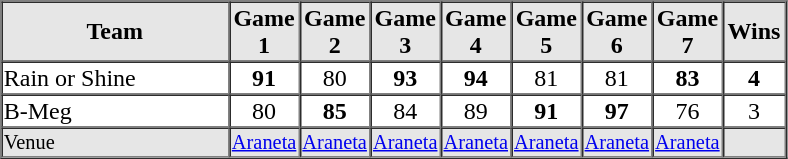<table border=1 cellspacing=0 width=525 align=center>
<tr style="text-align:center; background-color:#e6e6e6;">
<th align=center width=30%>Team</th>
<th width=8%>Game 1</th>
<th width=8%>Game 2</th>
<th width=8%>Game 3</th>
<th width=8%>Game 4</th>
<th width=8%>Game 5</th>
<th width=8%>Game 6</th>
<th width=8%>Game 7</th>
<th width=8%>Wins</th>
</tr>
<tr style="text-align:center;">
<td align=left>Rain or Shine</td>
<td><strong>91</strong></td>
<td>80</td>
<td><strong>93</strong></td>
<td><strong>94</strong></td>
<td>81</td>
<td>81</td>
<td><strong>83</strong></td>
<td><strong>4</strong></td>
</tr>
<tr style="text-align:center;">
<td align=left>B-Meg</td>
<td>80</td>
<td><strong>85</strong></td>
<td>84</td>
<td>89</td>
<td><strong>91</strong></td>
<td><strong>97</strong></td>
<td>76</td>
<td>3</td>
</tr>
<tr style="text-align:center; font-size: 85%; background-color:#e6e6e6;">
<td align=left>Venue</td>
<td><a href='#'>Araneta</a></td>
<td><a href='#'>Araneta</a></td>
<td><a href='#'>Araneta</a></td>
<td><a href='#'>Araneta</a></td>
<td><a href='#'>Araneta</a></td>
<td><a href='#'>Araneta</a></td>
<td><a href='#'>Araneta</a></td>
<td></td>
</tr>
</table>
